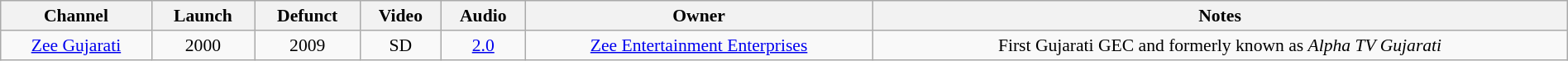<table class="wikitable sortable" style="border-collapse:collapse; font-size: 90%; text-align:center" width="100%">
<tr>
<th>Channel</th>
<th>Launch</th>
<th>Defunct</th>
<th>Video</th>
<th>Audio</th>
<th>Owner</th>
<th>Notes</th>
</tr>
<tr>
<td><a href='#'>Zee Gujarati</a></td>
<td>2000</td>
<td>2009</td>
<td>SD</td>
<td><a href='#'>2.0</a></td>
<td><a href='#'>Zee Entertainment Enterprises</a></td>
<td>First Gujarati GEC and formerly known as <em>Alpha TV Gujarati</em></td>
</tr>
</table>
